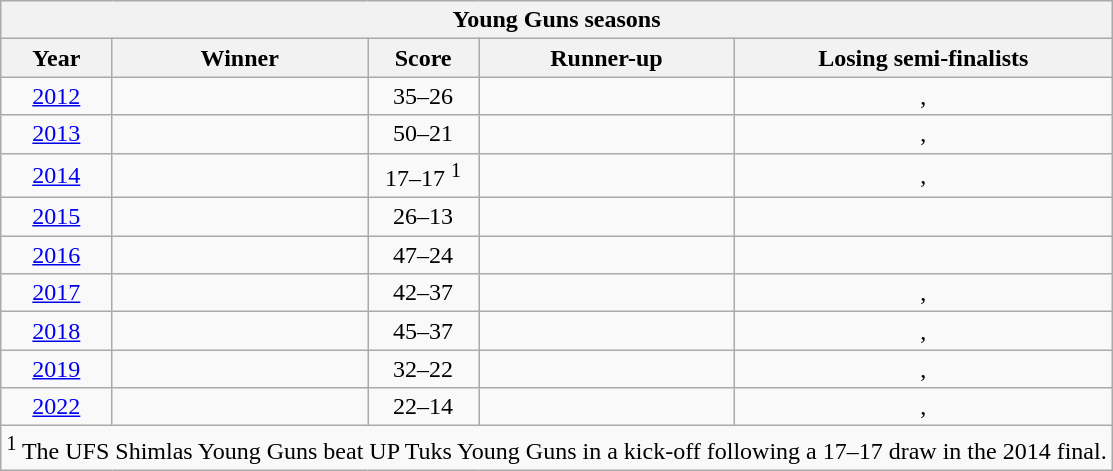<table class="wikitable" style="text-align:center">
<tr>
<th colspan="100%" align=center><strong>Young Guns seasons</strong></th>
</tr>
<tr>
<th width="10%">Year</th>
<th width="23%">Winner</th>
<th width="10%">Score</th>
<th width="23%">Runner-up</th>
<th width="34%">Losing semi-finalists</th>
</tr>
<tr>
<td><a href='#'>2012</a></td>
<td></td>
<td>35–26</td>
<td></td>
<td>, </td>
</tr>
<tr>
<td><a href='#'>2013</a></td>
<td></td>
<td>50–21</td>
<td></td>
<td>, </td>
</tr>
<tr>
<td><a href='#'>2014</a></td>
<td></td>
<td>17–17 <sup>1</sup></td>
<td></td>
<td>, </td>
</tr>
<tr>
<td><a href='#'>2015</a></td>
<td></td>
<td>26–13</td>
<td></td>
<td></td>
</tr>
<tr>
<td><a href='#'>2016</a></td>
<td></td>
<td>47–24</td>
<td></td>
<td></td>
</tr>
<tr>
<td><a href='#'>2017</a></td>
<td></td>
<td>42–37</td>
<td></td>
<td>, </td>
</tr>
<tr>
<td><a href='#'>2018</a></td>
<td></td>
<td>45–37</td>
<td></td>
<td>, </td>
</tr>
<tr>
<td><a href='#'>2019</a></td>
<td></td>
<td>32–22</td>
<td></td>
<td>, </td>
</tr>
<tr>
<td><a href='#'>2022</a></td>
<td></td>
<td>22–14</td>
<td></td>
<td>, </td>
</tr>
<tr>
<td colspan="100%" style="text-align:center;"><sup>1</sup> The UFS Shimlas Young Guns beat UP Tuks Young Guns in a kick-off following a 17–17 draw in the 2014 final.</td>
</tr>
</table>
